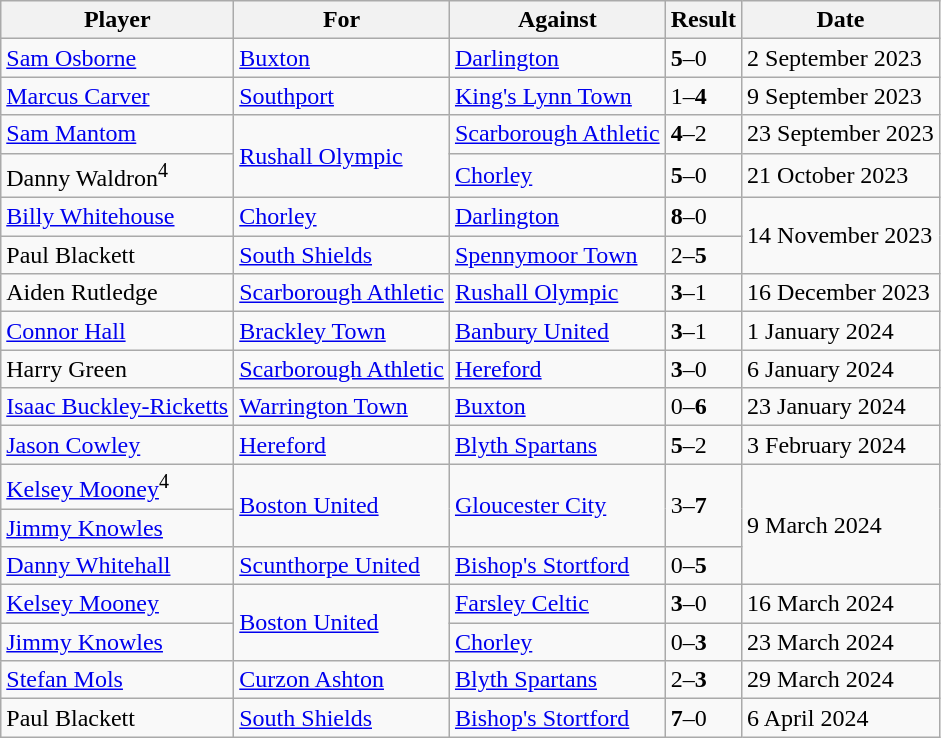<table class="wikitable">
<tr>
<th>Player</th>
<th>For</th>
<th>Against</th>
<th>Result</th>
<th>Date</th>
</tr>
<tr>
<td> <a href='#'>Sam Osborne</a></td>
<td><a href='#'>Buxton</a></td>
<td><a href='#'>Darlington</a></td>
<td><strong>5</strong>–0</td>
<td>2 September 2023</td>
</tr>
<tr>
<td> <a href='#'>Marcus Carver</a></td>
<td><a href='#'>Southport</a></td>
<td><a href='#'>King's Lynn Town</a></td>
<td>1–<strong>4</strong></td>
<td>9 September 2023</td>
</tr>
<tr>
<td> <a href='#'>Sam Mantom</a></td>
<td rowspan="2"><a href='#'>Rushall Olympic</a></td>
<td><a href='#'>Scarborough Athletic</a></td>
<td><strong>4</strong>–2</td>
<td>23 September 2023</td>
</tr>
<tr>
<td> Danny Waldron<sup>4</sup></td>
<td><a href='#'>Chorley</a></td>
<td><strong>5</strong>–0</td>
<td>21 October 2023</td>
</tr>
<tr>
<td> <a href='#'>Billy Whitehouse</a></td>
<td><a href='#'>Chorley</a></td>
<td><a href='#'>Darlington</a></td>
<td><strong>8</strong>–0</td>
<td rowspan="2">14 November 2023</td>
</tr>
<tr>
<td> Paul Blackett</td>
<td><a href='#'>South Shields</a></td>
<td><a href='#'>Spennymoor Town</a></td>
<td>2–<strong>5</strong></td>
</tr>
<tr>
<td> Aiden Rutledge</td>
<td><a href='#'>Scarborough Athletic</a></td>
<td><a href='#'>Rushall Olympic</a></td>
<td><strong>3</strong>–1</td>
<td>16 December 2023</td>
</tr>
<tr>
<td> <a href='#'>Connor Hall</a></td>
<td><a href='#'>Brackley Town</a></td>
<td><a href='#'>Banbury United</a></td>
<td><strong>3</strong>–1</td>
<td>1 January 2024</td>
</tr>
<tr>
<td> Harry Green</td>
<td><a href='#'>Scarborough Athletic</a></td>
<td><a href='#'>Hereford</a></td>
<td><strong>3</strong>–0</td>
<td>6 January 2024</td>
</tr>
<tr>
<td> <a href='#'>Isaac Buckley-Ricketts</a></td>
<td><a href='#'>Warrington Town</a></td>
<td><a href='#'>Buxton</a></td>
<td>0–<strong>6</strong></td>
<td>23 January 2024</td>
</tr>
<tr>
<td> <a href='#'>Jason Cowley</a></td>
<td><a href='#'>Hereford</a></td>
<td><a href='#'>Blyth Spartans</a></td>
<td><strong>5</strong>–2</td>
<td>3 February 2024</td>
</tr>
<tr>
<td> <a href='#'>Kelsey Mooney</a><sup>4</sup></td>
<td rowspan="2"><a href='#'>Boston United</a></td>
<td rowspan="2"><a href='#'>Gloucester City</a></td>
<td rowspan="2">3–<strong>7</strong></td>
<td rowspan="3">9 March 2024</td>
</tr>
<tr>
<td> <a href='#'>Jimmy Knowles</a></td>
</tr>
<tr>
<td> <a href='#'>Danny Whitehall</a></td>
<td><a href='#'>Scunthorpe United</a></td>
<td><a href='#'>Bishop's Stortford</a></td>
<td>0–<strong>5</strong></td>
</tr>
<tr>
<td> <a href='#'>Kelsey Mooney</a></td>
<td rowspan="2"><a href='#'>Boston United</a></td>
<td><a href='#'>Farsley Celtic</a></td>
<td><strong>3</strong>–0</td>
<td>16 March 2024</td>
</tr>
<tr>
<td> <a href='#'>Jimmy Knowles</a></td>
<td><a href='#'>Chorley</a></td>
<td>0–<strong>3</strong></td>
<td>23 March 2024</td>
</tr>
<tr>
<td> <a href='#'>Stefan Mols</a></td>
<td><a href='#'>Curzon Ashton</a></td>
<td><a href='#'>Blyth Spartans</a></td>
<td>2–<strong>3</strong></td>
<td>29 March 2024</td>
</tr>
<tr>
<td> Paul Blackett</td>
<td><a href='#'>South Shields</a></td>
<td><a href='#'>Bishop's Stortford</a></td>
<td><strong>7</strong>–0</td>
<td>6 April 2024</td>
</tr>
</table>
